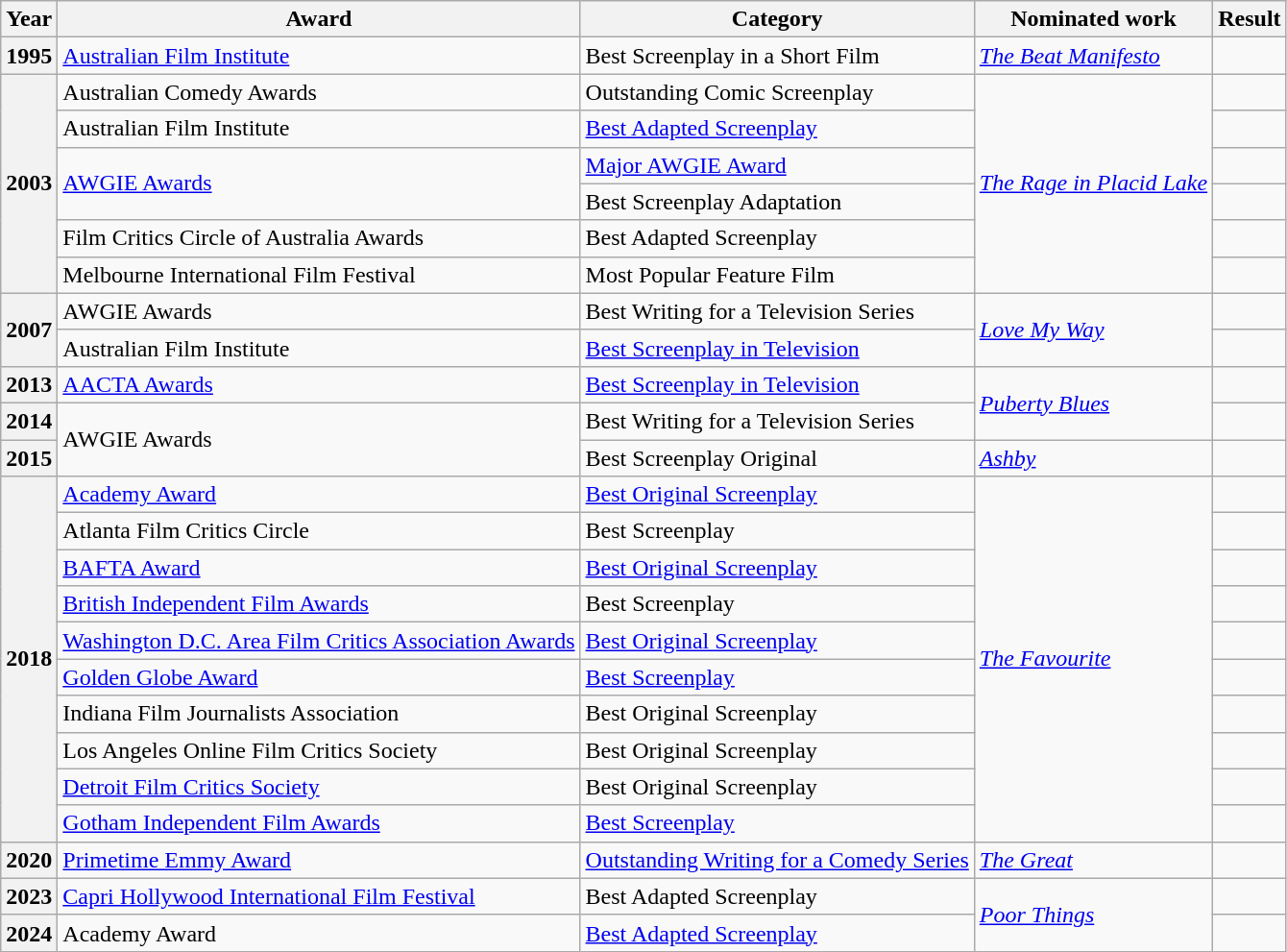<table class="wikitable">
<tr>
<th>Year</th>
<th>Award</th>
<th>Category</th>
<th>Nominated work</th>
<th>Result</th>
</tr>
<tr>
<th>1995</th>
<td><a href='#'>Australian Film Institute</a></td>
<td>Best Screenplay in a Short Film</td>
<td><em><a href='#'>The Beat Manifesto</a></em></td>
<td></td>
</tr>
<tr>
<th rowspan=6>2003</th>
<td>Australian Comedy Awards</td>
<td>Outstanding Comic Screenplay</td>
<td rowspan=6><em><a href='#'>The Rage in Placid Lake</a></em></td>
<td></td>
</tr>
<tr>
<td>Australian Film Institute</td>
<td><a href='#'>Best Adapted Screenplay</a></td>
<td></td>
</tr>
<tr>
<td rowspan=2><a href='#'>AWGIE Awards</a></td>
<td><a href='#'>Major AWGIE Award</a></td>
<td></td>
</tr>
<tr>
<td>Best Screenplay Adaptation</td>
<td></td>
</tr>
<tr>
<td>Film Critics Circle of Australia Awards</td>
<td>Best Adapted Screenplay</td>
<td></td>
</tr>
<tr>
<td>Melbourne International Film Festival</td>
<td>Most Popular Feature Film</td>
<td></td>
</tr>
<tr>
<th rowspan=2>2007</th>
<td>AWGIE Awards</td>
<td>Best Writing for a Television Series</td>
<td rowspan=2><em><a href='#'>Love My Way</a></em></td>
<td></td>
</tr>
<tr>
<td>Australian Film Institute</td>
<td><a href='#'>Best Screenplay in Television</a></td>
<td></td>
</tr>
<tr>
<th>2013</th>
<td><a href='#'>AACTA Awards</a></td>
<td><a href='#'>Best Screenplay in Television</a></td>
<td rowspan=2><em><a href='#'>Puberty Blues</a></em></td>
<td></td>
</tr>
<tr>
<th>2014</th>
<td rowspan=2>AWGIE Awards</td>
<td>Best Writing for a Television Series</td>
<td></td>
</tr>
<tr>
<th>2015</th>
<td>Best Screenplay Original</td>
<td><em><a href='#'>Ashby</a></em></td>
<td></td>
</tr>
<tr>
<th rowspan=10>2018</th>
<td><a href='#'>Academy Award</a></td>
<td><a href='#'>Best Original Screenplay</a></td>
<td rowspan=10><em><a href='#'>The Favourite</a></em></td>
<td></td>
</tr>
<tr>
<td>Atlanta Film Critics Circle</td>
<td>Best Screenplay</td>
<td></td>
</tr>
<tr>
<td><a href='#'>BAFTA Award</a></td>
<td><a href='#'>Best Original Screenplay</a></td>
<td></td>
</tr>
<tr>
<td><a href='#'>British Independent Film Awards</a></td>
<td>Best Screenplay</td>
<td></td>
</tr>
<tr>
<td><a href='#'>Washington D.C. Area Film Critics Association Awards</a></td>
<td><a href='#'>Best Original Screenplay</a></td>
<td></td>
</tr>
<tr>
<td><a href='#'>Golden Globe Award</a></td>
<td><a href='#'>Best Screenplay</a></td>
<td></td>
</tr>
<tr>
<td>Indiana Film Journalists Association</td>
<td>Best Original Screenplay</td>
<td></td>
</tr>
<tr>
<td>Los Angeles Online Film Critics Society</td>
<td>Best Original Screenplay</td>
<td></td>
</tr>
<tr>
<td><a href='#'>Detroit Film Critics Society</a></td>
<td>Best Original Screenplay</td>
<td></td>
</tr>
<tr>
<td><a href='#'>Gotham Independent Film Awards</a></td>
<td><a href='#'>Best Screenplay</a></td>
<td></td>
</tr>
<tr>
<th>2020</th>
<td><a href='#'>Primetime Emmy Award</a></td>
<td><a href='#'>Outstanding Writing for a Comedy Series</a></td>
<td><em><a href='#'>The Great</a></em></td>
<td></td>
</tr>
<tr>
<th>2023</th>
<td><a href='#'>Capri Hollywood International Film Festival</a></td>
<td>Best Adapted Screenplay</td>
<td rowspan="2"><a href='#'><em>Poor Things</em></a></td>
<td></td>
</tr>
<tr>
<th>2024</th>
<td>Academy Award</td>
<td><a href='#'>Best Adapted Screenplay</a></td>
<td></td>
</tr>
</table>
